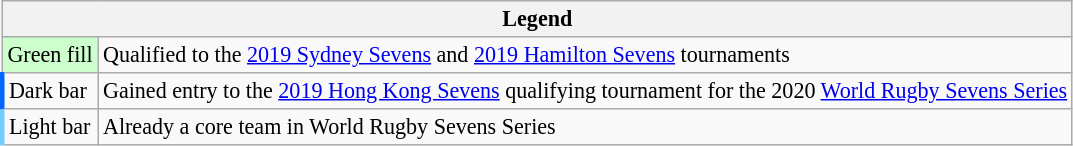<table class="wikitable" style="font-size:92%;">
<tr>
<th colspan=2>Legend</th>
</tr>
<tr>
<td bgcolor=#cfc>Green fill</td>
<td>Qualified to the <a href='#'>2019 Sydney Sevens</a> and <a href='#'>2019 Hamilton Sevens</a> tournaments</td>
</tr>
<tr>
<td style="border-left:3px solid #06f;">Dark bar</td>
<td>Gained entry to the <a href='#'>2019 Hong Kong Sevens</a> qualifying tournament for the 2020 <a href='#'>World Rugby Sevens Series</a></td>
</tr>
<tr>
<td style="border-left:3px solid #7cf;">Light bar</td>
<td>Already a core team in World Rugby Sevens Series</td>
</tr>
</table>
